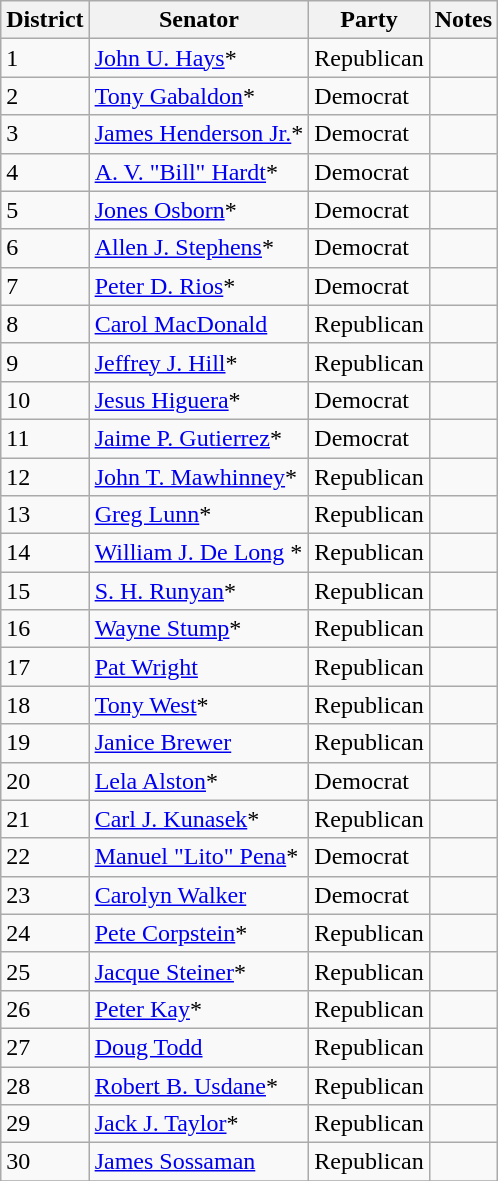<table class=wikitable>
<tr>
<th>District</th>
<th>Senator</th>
<th>Party</th>
<th>Notes</th>
</tr>
<tr>
<td>1</td>
<td><a href='#'>John U. Hays</a>*</td>
<td>Republican</td>
<td></td>
</tr>
<tr>
<td>2</td>
<td><a href='#'>Tony Gabaldon</a>*</td>
<td>Democrat</td>
<td></td>
</tr>
<tr>
<td>3</td>
<td><a href='#'>James Henderson Jr.</a>*</td>
<td>Democrat</td>
<td></td>
</tr>
<tr>
<td>4</td>
<td><a href='#'>A. V. "Bill" Hardt</a>*</td>
<td>Democrat</td>
<td></td>
</tr>
<tr>
<td>5</td>
<td><a href='#'>Jones Osborn</a>*</td>
<td>Democrat</td>
<td></td>
</tr>
<tr>
<td>6</td>
<td><a href='#'>Allen J. Stephens</a>*</td>
<td>Democrat</td>
<td></td>
</tr>
<tr>
<td>7</td>
<td><a href='#'>Peter D. Rios</a>*</td>
<td>Democrat</td>
<td></td>
</tr>
<tr>
<td>8</td>
<td><a href='#'>Carol MacDonald</a></td>
<td>Republican</td>
<td></td>
</tr>
<tr>
<td>9</td>
<td><a href='#'>Jeffrey J. Hill</a>*</td>
<td>Republican</td>
<td></td>
</tr>
<tr>
<td>10</td>
<td><a href='#'>Jesus Higuera</a>*</td>
<td>Democrat</td>
<td></td>
</tr>
<tr>
<td>11</td>
<td><a href='#'>Jaime P. Gutierrez</a>*</td>
<td>Democrat</td>
<td></td>
</tr>
<tr>
<td>12</td>
<td><a href='#'>John T. Mawhinney</a>*</td>
<td>Republican</td>
<td></td>
</tr>
<tr>
<td>13</td>
<td><a href='#'>Greg Lunn</a>*</td>
<td>Republican</td>
<td></td>
</tr>
<tr>
<td>14</td>
<td><a href='#'>William J. De Long</a> *</td>
<td>Republican</td>
<td></td>
</tr>
<tr>
<td>15</td>
<td><a href='#'>S. H. Runyan</a>*</td>
<td>Republican</td>
<td></td>
</tr>
<tr>
<td>16</td>
<td><a href='#'>Wayne Stump</a>*</td>
<td>Republican</td>
<td></td>
</tr>
<tr>
<td>17</td>
<td><a href='#'>Pat Wright</a></td>
<td>Republican</td>
<td></td>
</tr>
<tr>
<td>18</td>
<td><a href='#'>Tony West</a>*</td>
<td>Republican</td>
<td></td>
</tr>
<tr>
<td>19</td>
<td><a href='#'>Janice Brewer</a></td>
<td>Republican</td>
<td></td>
</tr>
<tr>
<td>20</td>
<td><a href='#'>Lela Alston</a>*</td>
<td>Democrat</td>
<td></td>
</tr>
<tr>
<td>21</td>
<td><a href='#'>Carl J. Kunasek</a>*</td>
<td>Republican</td>
<td></td>
</tr>
<tr>
<td>22</td>
<td><a href='#'>Manuel "Lito" Pena</a>*</td>
<td>Democrat</td>
<td></td>
</tr>
<tr>
<td>23</td>
<td><a href='#'>Carolyn Walker</a></td>
<td>Democrat</td>
<td></td>
</tr>
<tr>
<td>24</td>
<td><a href='#'>Pete Corpstein</a>*</td>
<td>Republican</td>
<td></td>
</tr>
<tr>
<td>25</td>
<td><a href='#'>Jacque Steiner</a>*</td>
<td>Republican</td>
<td></td>
</tr>
<tr>
<td>26</td>
<td><a href='#'>Peter Kay</a>*</td>
<td>Republican</td>
<td></td>
</tr>
<tr>
<td>27</td>
<td><a href='#'>Doug Todd</a></td>
<td>Republican</td>
<td></td>
</tr>
<tr>
<td>28</td>
<td><a href='#'>Robert B. Usdane</a>*</td>
<td>Republican</td>
<td></td>
</tr>
<tr>
<td>29</td>
<td><a href='#'>Jack J. Taylor</a>*</td>
<td>Republican</td>
<td></td>
</tr>
<tr>
<td>30</td>
<td><a href='#'>James Sossaman</a></td>
<td>Republican</td>
<td></td>
</tr>
<tr>
</tr>
</table>
